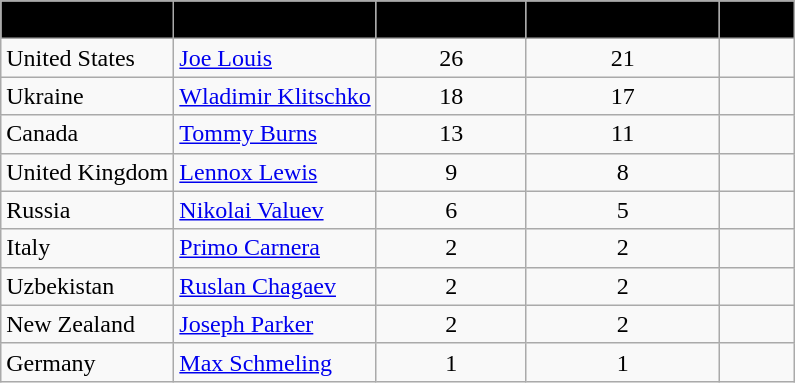<table class="wikitable sortable">
<tr>
<th style="background: #D1EEEE; background: black;« width=»10%"><span>Country</span></th>
<th style="background: #D1EEEE; background: black;« width=»10%"><span>Champion</span></th>
<th style="background: #D1EEEE; background: black;« width=»10%"><span>Title defenses</span></th>
<th style="background: #D1EEEE; background: black;« width=»10%"><span>Beaten opponents</span></th>
<th style="background: #D1EEEE; background: black;« width=»10%"><span>Fights</span></th>
</tr>
<tr>
<td>United States</td>
<td align=left><a href='#'>Joe Louis</a></td>
<td align=center>26</td>
<td align=center>21</td>
<td></td>
</tr>
<tr>
<td>Ukraine</td>
<td align=left><a href='#'>Wladimir Klitschko</a></td>
<td align=center>18</td>
<td align=center>17</td>
<td></td>
</tr>
<tr>
<td>Canada</td>
<td align=left><a href='#'>Tommy Burns</a></td>
<td align=center>13</td>
<td align=center>11</td>
<td></td>
</tr>
<tr>
<td>United Kingdom</td>
<td align=left><a href='#'>Lennox Lewis</a></td>
<td align=center>9</td>
<td align=center>8</td>
<td></td>
</tr>
<tr>
<td>Russia</td>
<td align=left><a href='#'>Nikolai Valuev</a></td>
<td align=center>6</td>
<td align=center>5</td>
<td></td>
</tr>
<tr>
<td>Italy</td>
<td align=left><a href='#'>Primo Carnera</a></td>
<td align=center>2</td>
<td align=center>2</td>
<td></td>
</tr>
<tr>
<td>Uzbekistan</td>
<td align=left><a href='#'>Ruslan Chagaev</a></td>
<td align=center>2</td>
<td align=center>2</td>
<td></td>
</tr>
<tr>
<td>New Zealand</td>
<td align=left><a href='#'>Joseph Parker</a></td>
<td align=center>2</td>
<td align=center>2</td>
<td></td>
</tr>
<tr>
<td>Germany</td>
<td align="left"><a href='#'>Max Schmeling</a></td>
<td align=center>1</td>
<td align=center>1</td>
<td></td>
</tr>
</table>
